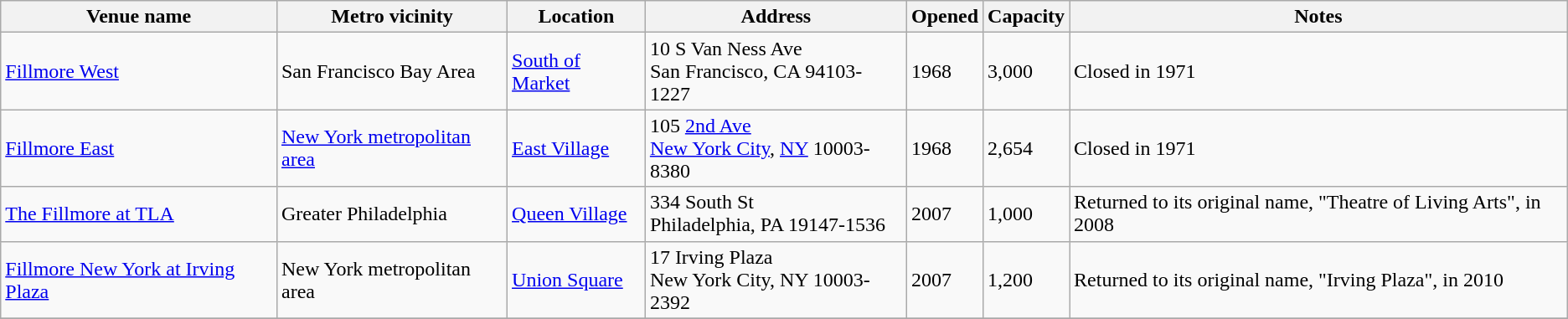<table class="wikitable">
<tr>
<th>Venue name</th>
<th>Metro vicinity</th>
<th>Location</th>
<th>Address</th>
<th>Opened</th>
<th>Capacity</th>
<th>Notes</th>
</tr>
<tr>
<td><a href='#'>Fillmore West</a></td>
<td>San Francisco Bay Area</td>
<td><a href='#'>South of Market</a></td>
<td>10 S Van Ness Ave<br>San Francisco, CA 94103-1227</td>
<td>1968</td>
<td>3,000</td>
<td>Closed in 1971</td>
</tr>
<tr>
<td><a href='#'>Fillmore East</a></td>
<td><a href='#'>New York metropolitan area</a></td>
<td><a href='#'>East Village</a></td>
<td>105 <a href='#'>2nd Ave</a><br><a href='#'>New York City</a>, <a href='#'>NY</a> 10003-8380</td>
<td>1968</td>
<td>2,654</td>
<td>Closed in 1971</td>
</tr>
<tr>
<td><a href='#'>The Fillmore at TLA</a></td>
<td>Greater Philadelphia</td>
<td><a href='#'>Queen Village</a></td>
<td>334 South St<br>Philadelphia, PA 19147-1536</td>
<td>2007</td>
<td>1,000</td>
<td>Returned to its original name, "Theatre of Living Arts", in 2008</td>
</tr>
<tr>
<td><a href='#'>Fillmore New York at Irving Plaza</a></td>
<td>New York metropolitan area</td>
<td><a href='#'>Union Square</a></td>
<td>17 Irving Plaza<br>New York City, NY 10003-2392</td>
<td>2007</td>
<td>1,200</td>
<td>Returned to its original name, "Irving Plaza", in 2010</td>
</tr>
<tr>
</tr>
</table>
